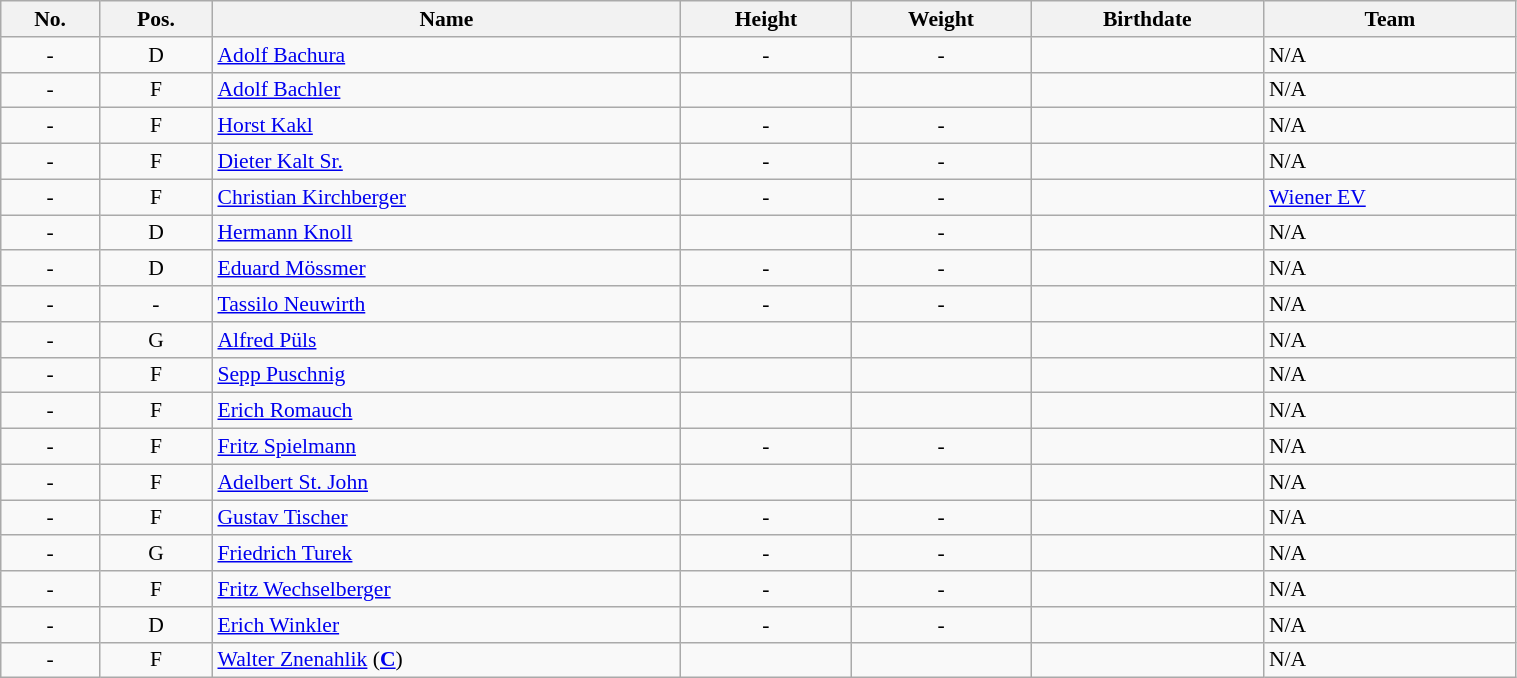<table class="wikitable sortable" width="80%" style="font-size: 90%; text-align: center;">
<tr>
<th>No.</th>
<th>Pos.</th>
<th>Name</th>
<th>Height</th>
<th>Weight</th>
<th>Birthdate</th>
<th>Team</th>
</tr>
<tr>
<td>-</td>
<td>D</td>
<td style="text-align:left;"><a href='#'>Adolf Bachura</a></td>
<td>-</td>
<td>-</td>
<td style="text-align:right;"></td>
<td style="text-align:left;">N/A</td>
</tr>
<tr>
<td>-</td>
<td>F</td>
<td style="text-align:left;"><a href='#'>Adolf Bachler</a></td>
<td></td>
<td></td>
<td style="text-align:right;"></td>
<td style="text-align:left;">N/A</td>
</tr>
<tr>
<td>-</td>
<td>F</td>
<td style="text-align:left;"><a href='#'>Horst Kakl</a></td>
<td>-</td>
<td>-</td>
<td style="text-align:right;"></td>
<td style="text-align:left;">N/A</td>
</tr>
<tr>
<td>-</td>
<td>F</td>
<td style="text-align:left;"><a href='#'>Dieter Kalt Sr.</a></td>
<td>-</td>
<td>-</td>
<td style="text-align:right;"></td>
<td style="text-align:left;">N/A</td>
</tr>
<tr>
<td>-</td>
<td>F</td>
<td style="text-align:left;"><a href='#'>Christian Kirchberger</a></td>
<td>-</td>
<td>-</td>
<td style="text-align:right;"></td>
<td style="text-align:left;"> <a href='#'>Wiener EV</a></td>
</tr>
<tr>
<td>-</td>
<td>D</td>
<td style="text-align:left;"><a href='#'>Hermann Knoll</a></td>
<td></td>
<td>-</td>
<td style="text-align:right;"></td>
<td style="text-align:left;">N/A</td>
</tr>
<tr>
<td>-</td>
<td>D</td>
<td style="text-align:left;"><a href='#'>Eduard Mössmer</a></td>
<td>-</td>
<td>-</td>
<td style="text-align:right;"></td>
<td style="text-align:left;">N/A</td>
</tr>
<tr>
<td>-</td>
<td>-</td>
<td style="text-align:left;"><a href='#'>Tassilo Neuwirth</a></td>
<td>-</td>
<td>-</td>
<td style="text-align:right;"></td>
<td style="text-align:left;">N/A</td>
</tr>
<tr>
<td>-</td>
<td>G</td>
<td style="text-align:left;"><a href='#'>Alfred Püls</a></td>
<td></td>
<td></td>
<td style="text-align:right;"></td>
<td style="text-align:left;">N/A</td>
</tr>
<tr>
<td>-</td>
<td>F</td>
<td style="text-align:left;"><a href='#'>Sepp Puschnig</a></td>
<td></td>
<td></td>
<td style="text-align:right;"></td>
<td style="text-align:left;">N/A</td>
</tr>
<tr>
<td>-</td>
<td>F</td>
<td style="text-align:left;"><a href='#'>Erich Romauch</a></td>
<td></td>
<td></td>
<td style="text-align:right;"></td>
<td style="text-align:left;">N/A</td>
</tr>
<tr>
<td>-</td>
<td>F</td>
<td style="text-align:left;"><a href='#'>Fritz Spielmann</a></td>
<td>-</td>
<td>-</td>
<td style="text-align:right;"></td>
<td style="text-align:left;">N/A</td>
</tr>
<tr>
<td>-</td>
<td>F</td>
<td style="text-align:left;"><a href='#'>Adelbert St. John</a></td>
<td></td>
<td></td>
<td style="text-align:right;"></td>
<td style="text-align:left;">N/A</td>
</tr>
<tr>
<td>-</td>
<td>F</td>
<td style="text-align:left;"><a href='#'>Gustav Tischer</a></td>
<td>-</td>
<td>-</td>
<td style="text-align:right;"></td>
<td style="text-align:left;">N/A</td>
</tr>
<tr>
<td>-</td>
<td>G</td>
<td style="text-align:left;"><a href='#'>Friedrich Turek</a></td>
<td>-</td>
<td>-</td>
<td style="text-align:right;"></td>
<td style="text-align:left;">N/A</td>
</tr>
<tr>
<td>-</td>
<td>F</td>
<td style="text-align:left;"><a href='#'>Fritz Wechselberger</a></td>
<td>-</td>
<td>-</td>
<td style="text-align:right;"></td>
<td style="text-align:left;">N/A</td>
</tr>
<tr>
<td>-</td>
<td>D</td>
<td style="text-align:left;"><a href='#'>Erich Winkler</a></td>
<td>-</td>
<td>-</td>
<td style="text-align:right;"></td>
<td style="text-align:left;">N/A</td>
</tr>
<tr>
<td>-</td>
<td>F</td>
<td style="text-align:left;"><a href='#'>Walter Znenahlik</a> (<strong><a href='#'>C</a></strong>)</td>
<td></td>
<td></td>
<td style="text-align:right;"></td>
<td style="text-align:left;">N/A</td>
</tr>
</table>
